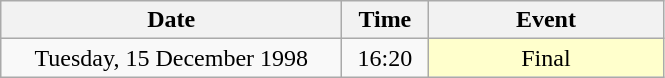<table class = "wikitable" style="text-align:center;">
<tr>
<th width=220>Date</th>
<th width=50>Time</th>
<th width=150>Event</th>
</tr>
<tr>
<td>Tuesday, 15 December 1998</td>
<td>16:20</td>
<td bgcolor=ffffcc>Final</td>
</tr>
</table>
